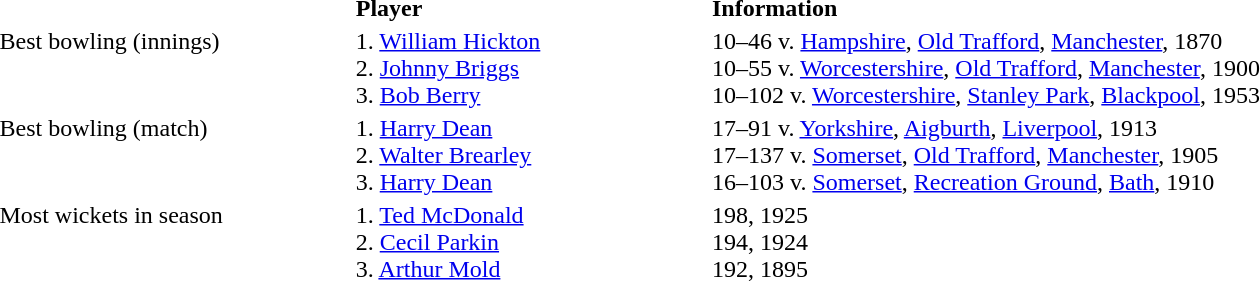<table width=100%>
<tr>
<th align=left width=15%></th>
<th align=left width=15%>Player</th>
<th align=left width=50%>Information</th>
</tr>
<tr>
<td align=left valign=top>Best bowling (innings)</td>
<td align=left>1. <a href='#'>William Hickton</a><br>2. <a href='#'>Johnny Briggs</a><br>3. <a href='#'>Bob Berry</a></td>
<td align=left>10–46 v. <a href='#'>Hampshire</a>, <a href='#'>Old Trafford</a>, <a href='#'>Manchester</a>, 1870<br>10–55 v. <a href='#'>Worcestershire</a>, <a href='#'>Old Trafford</a>, <a href='#'>Manchester</a>, 1900<br>10–102 v. <a href='#'>Worcestershire</a>, <a href='#'>Stanley Park</a>, <a href='#'>Blackpool</a>, 1953</td>
</tr>
<tr>
<td align=left valign=top>Best bowling (match)</td>
<td align=left>1. <a href='#'>Harry Dean</a><br>2. <a href='#'>Walter Brearley</a><br>3. <a href='#'>Harry Dean</a></td>
<td align=left>17–91 v. <a href='#'>Yorkshire</a>, <a href='#'>Aigburth</a>, <a href='#'>Liverpool</a>, 1913<br>17–137 v. <a href='#'>Somerset</a>, <a href='#'>Old Trafford</a>, <a href='#'>Manchester</a>, 1905<br>16–103 v. <a href='#'>Somerset</a>, <a href='#'>Recreation Ground</a>, <a href='#'>Bath</a>, 1910</td>
</tr>
<tr>
<td align=left valign=top>Most wickets in season</td>
<td align=left>1. <a href='#'>Ted McDonald</a><br>2. <a href='#'>Cecil Parkin</a><br>3. <a href='#'>Arthur Mold</a></td>
<td align=left>198, 1925<br>194, 1924<br>192, 1895</td>
</tr>
</table>
